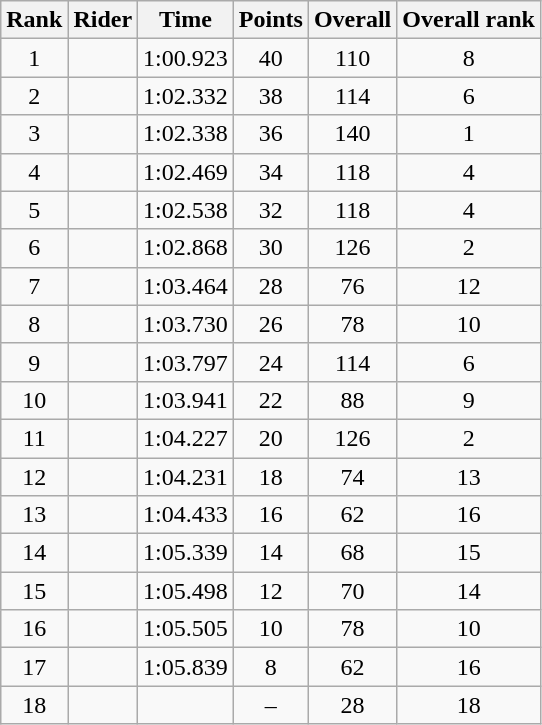<table class="wikitable sortable" style="text-align:center">
<tr>
<th>Rank</th>
<th>Rider</th>
<th>Time</th>
<th>Points</th>
<th>Overall</th>
<th>Overall rank</th>
</tr>
<tr>
<td>1</td>
<td align=left></td>
<td>1:00.923</td>
<td>40</td>
<td>110</td>
<td>8</td>
</tr>
<tr>
<td>2</td>
<td align=left></td>
<td>1:02.332</td>
<td>38</td>
<td>114</td>
<td>6</td>
</tr>
<tr>
<td>3</td>
<td align=left></td>
<td>1:02.338</td>
<td>36</td>
<td>140</td>
<td>1</td>
</tr>
<tr>
<td>4</td>
<td align=left></td>
<td>1:02.469</td>
<td>34</td>
<td>118</td>
<td>4</td>
</tr>
<tr>
<td>5</td>
<td align=left></td>
<td>1:02.538</td>
<td>32</td>
<td>118</td>
<td>4</td>
</tr>
<tr>
<td>6</td>
<td align=left></td>
<td>1:02.868</td>
<td>30</td>
<td>126</td>
<td>2</td>
</tr>
<tr>
<td>7</td>
<td align=left></td>
<td>1:03.464</td>
<td>28</td>
<td>76</td>
<td>12</td>
</tr>
<tr>
<td>8</td>
<td align=left></td>
<td>1:03.730</td>
<td>26</td>
<td>78</td>
<td>10</td>
</tr>
<tr>
<td>9</td>
<td align=left></td>
<td>1:03.797</td>
<td>24</td>
<td>114</td>
<td>6</td>
</tr>
<tr>
<td>10</td>
<td align=left></td>
<td>1:03.941</td>
<td>22</td>
<td>88</td>
<td>9</td>
</tr>
<tr>
<td>11</td>
<td align=left></td>
<td>1:04.227</td>
<td>20</td>
<td>126</td>
<td>2</td>
</tr>
<tr>
<td>12</td>
<td align=left></td>
<td>1:04.231</td>
<td>18</td>
<td>74</td>
<td>13</td>
</tr>
<tr>
<td>13</td>
<td align=left></td>
<td>1:04.433</td>
<td>16</td>
<td>62</td>
<td>16</td>
</tr>
<tr>
<td>14</td>
<td align=left></td>
<td>1:05.339</td>
<td>14</td>
<td>68</td>
<td>15</td>
</tr>
<tr>
<td>15</td>
<td align=left></td>
<td>1:05.498</td>
<td>12</td>
<td>70</td>
<td>14</td>
</tr>
<tr>
<td>16</td>
<td align=left></td>
<td>1:05.505</td>
<td>10</td>
<td>78</td>
<td>10</td>
</tr>
<tr>
<td>17</td>
<td align=left></td>
<td>1:05.839</td>
<td>8</td>
<td>62</td>
<td>16</td>
</tr>
<tr>
<td>18</td>
<td align=left></td>
<td></td>
<td>–</td>
<td>28</td>
<td>18</td>
</tr>
</table>
